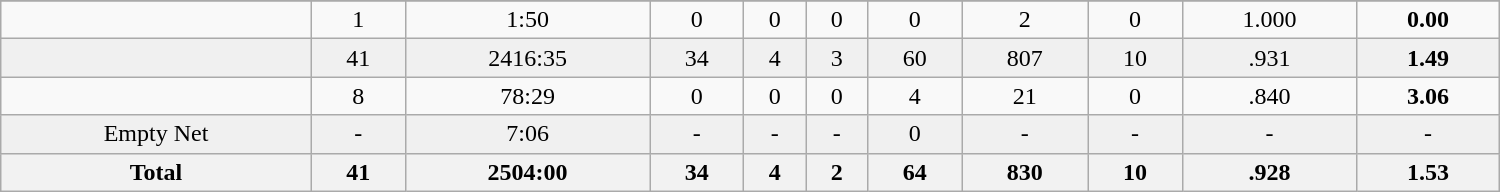<table class="wikitable sortable" width ="1000">
<tr align="center">
</tr>
<tr align="center" bgcolor="">
<td></td>
<td>1</td>
<td>1:50</td>
<td>0</td>
<td>0</td>
<td>0</td>
<td>0</td>
<td>2</td>
<td>0</td>
<td>1.000</td>
<td><strong>0.00</strong></td>
</tr>
<tr align="center" bgcolor="f0f0f0">
<td></td>
<td>41</td>
<td>2416:35</td>
<td>34</td>
<td>4</td>
<td>3</td>
<td>60</td>
<td>807</td>
<td>10</td>
<td>.931</td>
<td><strong>1.49</strong></td>
</tr>
<tr align="center" bgcolor="">
<td></td>
<td>8</td>
<td>78:29</td>
<td>0</td>
<td>0</td>
<td>0</td>
<td>4</td>
<td>21</td>
<td>0</td>
<td>.840</td>
<td><strong>3.06</strong></td>
</tr>
<tr align="center" bgcolor="f0f0f0">
<td>Empty Net</td>
<td>-</td>
<td>7:06</td>
<td>-</td>
<td>-</td>
<td>-</td>
<td>0</td>
<td>-</td>
<td>-</td>
<td>-</td>
<td>-</td>
</tr>
<tr>
<th>Total</th>
<th>41</th>
<th>2504:00</th>
<th>34</th>
<th>4</th>
<th>2</th>
<th>64</th>
<th>830</th>
<th>10</th>
<th>.928</th>
<th>1.53</th>
</tr>
</table>
